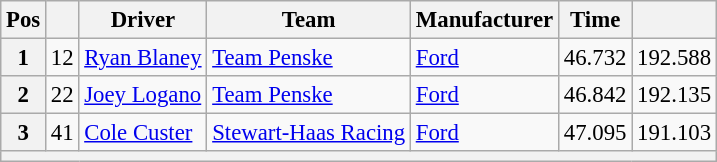<table class="wikitable" style="font-size:95%">
<tr>
<th>Pos</th>
<th></th>
<th>Driver</th>
<th>Team</th>
<th>Manufacturer</th>
<th>Time</th>
<th></th>
</tr>
<tr>
<th>1</th>
<td>12</td>
<td><a href='#'>Ryan Blaney</a></td>
<td><a href='#'>Team Penske</a></td>
<td><a href='#'>Ford</a></td>
<td>46.732</td>
<td>192.588</td>
</tr>
<tr>
<th>2</th>
<td>22</td>
<td><a href='#'>Joey Logano</a></td>
<td><a href='#'>Team Penske</a></td>
<td><a href='#'>Ford</a></td>
<td>46.842</td>
<td>192.135</td>
</tr>
<tr>
<th>3</th>
<td>41</td>
<td><a href='#'>Cole Custer</a></td>
<td><a href='#'>Stewart-Haas Racing</a></td>
<td><a href='#'>Ford</a></td>
<td>47.095</td>
<td>191.103</td>
</tr>
<tr>
<th colspan="7"></th>
</tr>
</table>
